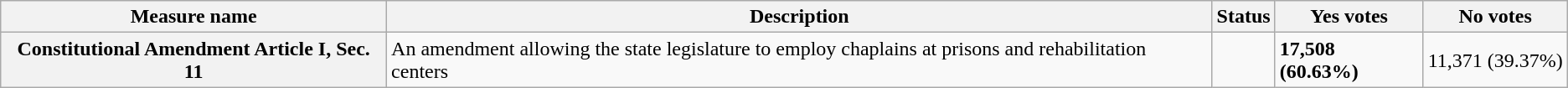<table class="wikitable sortable plainrowheaders">
<tr>
<th scope=col>Measure name</th>
<th scope=col class=unsortable>Description</th>
<th scope=col>Status</th>
<th scope=col>Yes votes</th>
<th scope=col>No votes</th>
</tr>
<tr>
<th scope=row>Constitutional Amendment Article I, Sec. 11</th>
<td>An amendment allowing the state legislature to employ chaplains at prisons and rehabilitation centers</td>
<td></td>
<td><strong>17,508 (60.63%)</strong></td>
<td>11,371 (39.37%)</td>
</tr>
</table>
